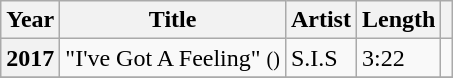<table class="wikitable plainrowheaders">
<tr>
<th scope="col">Year</th>
<th scope="col">Title</th>
<th scope="col">Artist</th>
<th scope="col">Length</th>
<th scope="col" class="unsortable"></th>
</tr>
<tr>
<th scope="row">2017</th>
<td>"I've Got A Feeling" <small>()</small></td>
<td>S.I.S</td>
<td>3:22</td>
<td style="text-align:center"></td>
</tr>
<tr>
</tr>
</table>
